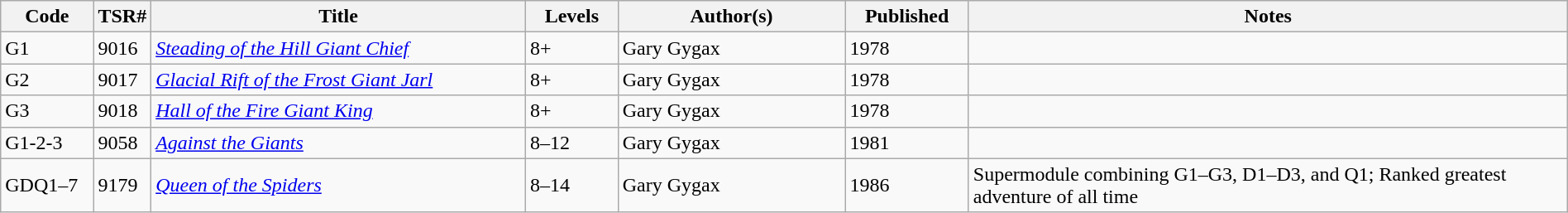<table class="wikitable" style="width: 100%">
<tr>
<th scope="col" style="width: 6%;">Code</th>
<th>TSR#</th>
<th scope="col" style="width: 25%;">Title</th>
<th scope="col" style="width: 6%;">Levels</th>
<th scope="col" style="width: 15%;">Author(s)</th>
<th scope="col" style="width: 8%;">Published</th>
<th scope="col" style="width: 40%;">Notes</th>
</tr>
<tr>
<td>G1</td>
<td>9016</td>
<td><em><a href='#'>Steading of the Hill Giant Chief</a></em></td>
<td>8+</td>
<td>Gary Gygax</td>
<td>1978</td>
<td> </td>
</tr>
<tr>
<td>G2</td>
<td>9017</td>
<td><em><a href='#'>Glacial Rift of the Frost Giant Jarl</a></em></td>
<td>8+</td>
<td>Gary Gygax</td>
<td>1978</td>
<td> </td>
</tr>
<tr>
<td>G3</td>
<td>9018</td>
<td><em><a href='#'>Hall of the Fire Giant King</a></em></td>
<td>8+</td>
<td>Gary Gygax</td>
<td>1978</td>
<td> </td>
</tr>
<tr>
<td>G1-2-3</td>
<td>9058</td>
<td><em><a href='#'>Against the Giants</a></em></td>
<td>8–12</td>
<td>Gary Gygax</td>
<td>1981</td>
<td> </td>
</tr>
<tr>
<td>GDQ1–7</td>
<td>9179</td>
<td><em><a href='#'>Queen of the Spiders</a></em></td>
<td>8–14</td>
<td>Gary Gygax</td>
<td>1986</td>
<td>Supermodule combining G1–G3, D1–D3, and Q1; Ranked greatest adventure of all time</td>
</tr>
</table>
